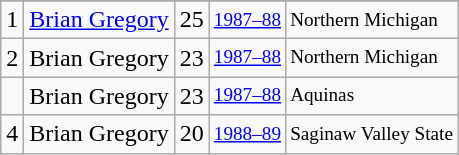<table class="wikitable">
<tr>
</tr>
<tr>
<td>1</td>
<td><a href='#'>Brian Gregory</a></td>
<td>25</td>
<td style="font-size:80%;"><a href='#'>1987–88</a></td>
<td style="font-size:80%;">Northern Michigan</td>
</tr>
<tr>
<td>2</td>
<td>Brian Gregory</td>
<td>23</td>
<td style="font-size:80%;"><a href='#'>1987–88</a></td>
<td style="font-size:80%;">Northern Michigan</td>
</tr>
<tr>
<td></td>
<td>Brian Gregory</td>
<td>23</td>
<td style="font-size:80%;"><a href='#'>1987–88</a></td>
<td style="font-size:80%;">Aquinas</td>
</tr>
<tr>
<td>4</td>
<td>Brian Gregory</td>
<td>20</td>
<td style="font-size:80%;"><a href='#'>1988–89</a></td>
<td style="font-size:80%;">Saginaw Valley State</td>
</tr>
</table>
